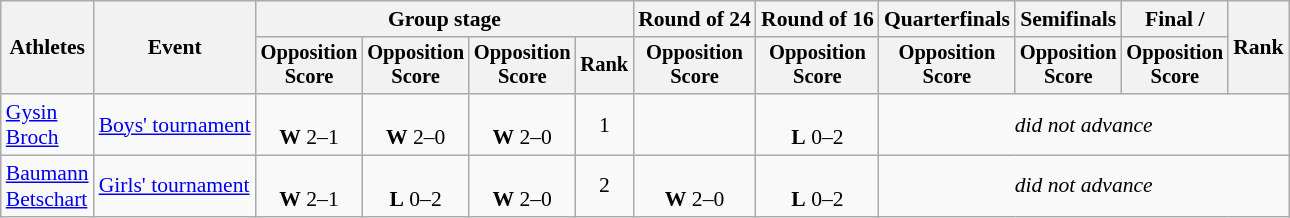<table class=wikitable style="font-size:90%">
<tr>
<th rowspan="2">Athletes</th>
<th rowspan="2">Event</th>
<th colspan=4>Group stage</th>
<th>Round of 24</th>
<th>Round of 16</th>
<th>Quarterfinals</th>
<th>Semifinals</th>
<th>Final / </th>
<th rowspan=2>Rank</th>
</tr>
<tr style="font-size:95%">
<th>Opposition<br>Score</th>
<th>Opposition<br>Score</th>
<th>Opposition<br>Score</th>
<th>Rank</th>
<th>Opposition<br>Score</th>
<th>Opposition<br>Score</th>
<th>Opposition<br>Score</th>
<th>Opposition<br>Score</th>
<th>Opposition<br>Score</th>
</tr>
<tr align=center>
<td align=left><a href='#'>Gysin</a><br><a href='#'>Broch</a></td>
<td align=left><a href='#'>Boys' tournament</a></td>
<td><br><strong>W</strong> 2–1</td>
<td><br><strong>W</strong> 2–0</td>
<td><br><strong>W</strong> 2–0</td>
<td>1</td>
<td></td>
<td><br><strong>L</strong> 0–2</td>
<td Colspan=4><em>did not advance</em></td>
</tr>
<tr align=center>
<td align=left><a href='#'>Baumann</a><br><a href='#'>Betschart</a></td>
<td align=left><a href='#'>Girls' tournament</a></td>
<td><br><strong>W</strong> 2–1</td>
<td><br><strong>L</strong> 0–2</td>
<td><br><strong>W</strong> 2–0</td>
<td>2</td>
<td><br><strong>W</strong> 2–0</td>
<td><br><strong>L</strong> 0–2</td>
<td Colspan=4><em>did not advance</em></td>
</tr>
</table>
